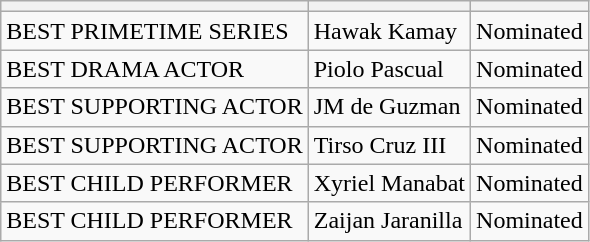<table class="wikitable sortable">
<tr>
<th></th>
<th></th>
<th></th>
</tr>
<tr>
<td>BEST PRIMETIME SERIES</td>
<td>Hawak Kamay</td>
<td>Nominated</td>
</tr>
<tr>
<td>BEST DRAMA ACTOR</td>
<td>Piolo Pascual</td>
<td>Nominated</td>
</tr>
<tr>
<td>BEST SUPPORTING ACTOR</td>
<td>JM de Guzman</td>
<td>Nominated</td>
</tr>
<tr>
<td>BEST SUPPORTING ACTOR</td>
<td>Tirso Cruz III</td>
<td>Nominated</td>
</tr>
<tr>
<td>BEST CHILD PERFORMER</td>
<td>Xyriel Manabat</td>
<td>Nominated</td>
</tr>
<tr>
<td>BEST CHILD PERFORMER</td>
<td>Zaijan Jaranilla</td>
<td>Nominated</td>
</tr>
</table>
